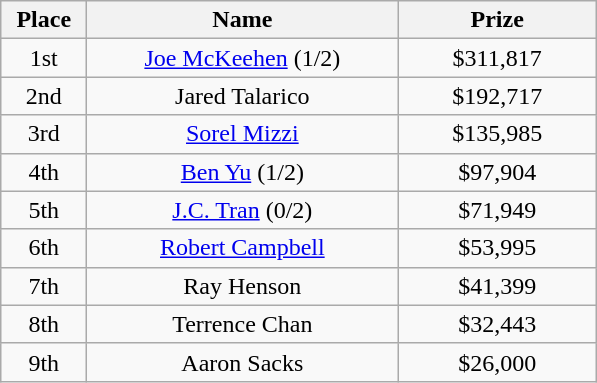<table class="wikitable">
<tr>
<th width="50">Place</th>
<th width="200">Name</th>
<th width="125">Prize</th>
</tr>
<tr>
<td align = "center">1st</td>
<td align = "center"><a href='#'>Joe McKeehen</a> (1/2)</td>
<td align = "center">$311,817</td>
</tr>
<tr>
<td align = "center">2nd</td>
<td align = "center">Jared Talarico</td>
<td align = "center">$192,717</td>
</tr>
<tr>
<td align = "center">3rd</td>
<td align = "center"><a href='#'>Sorel Mizzi</a></td>
<td align = "center">$135,985</td>
</tr>
<tr>
<td align = "center">4th</td>
<td align = "center"><a href='#'>Ben Yu</a> (1/2)</td>
<td align = "center">$97,904</td>
</tr>
<tr>
<td align = "center">5th</td>
<td align = "center"><a href='#'>J.C. Tran</a> (0/2)</td>
<td align = "center">$71,949</td>
</tr>
<tr>
<td align = "center">6th</td>
<td align = "center"><a href='#'>Robert Campbell</a></td>
<td align = "center">$53,995</td>
</tr>
<tr>
<td align = "center">7th</td>
<td align = "center">Ray Henson</td>
<td align = "center">$41,399</td>
</tr>
<tr>
<td align = "center">8th</td>
<td align = "center">Terrence Chan</td>
<td align = "center">$32,443</td>
</tr>
<tr>
<td align = "center">9th</td>
<td align = "center">Aaron Sacks</td>
<td align = "center">$26,000</td>
</tr>
</table>
